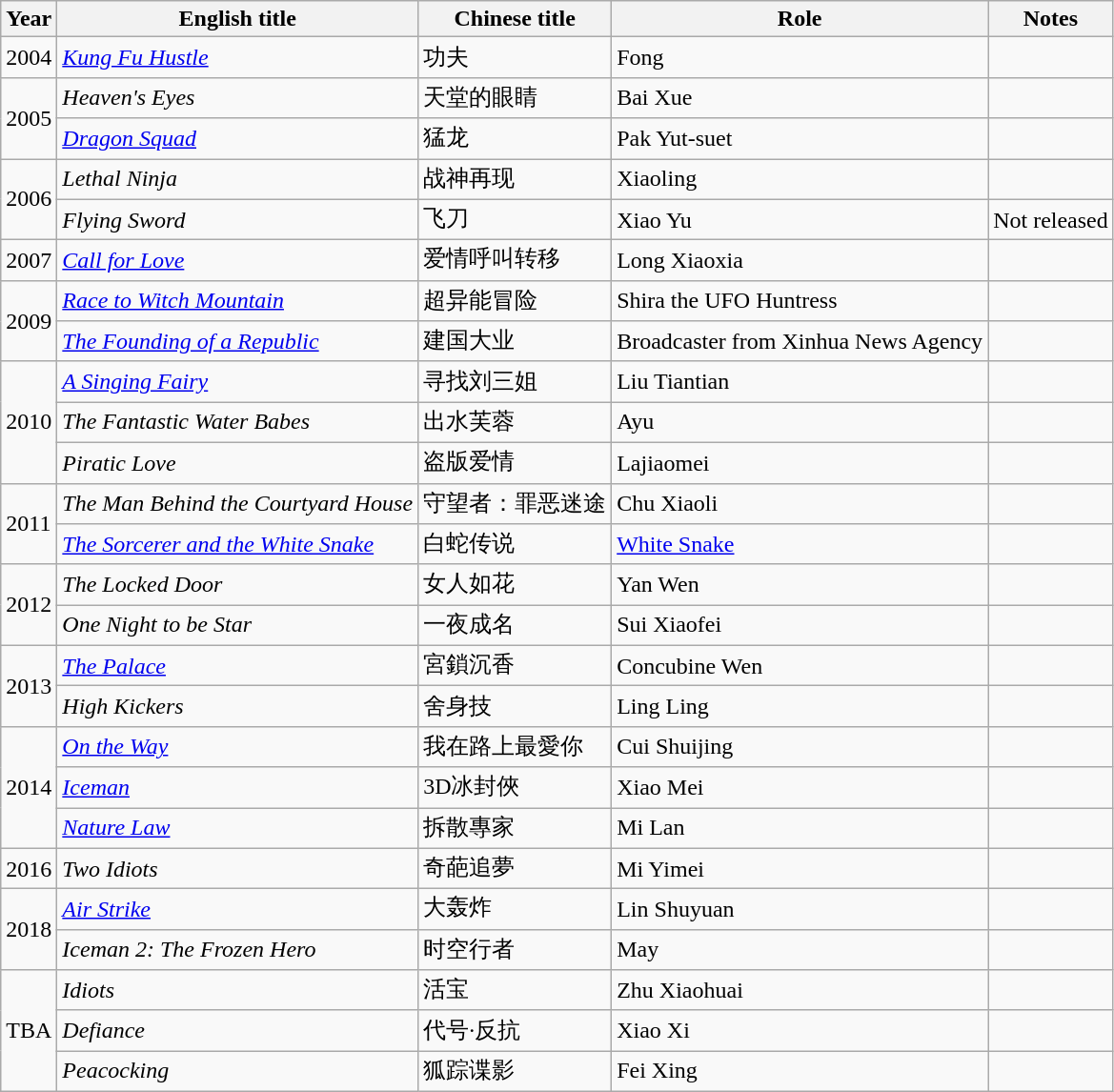<table class="wikitable sortable">
<tr>
<th>Year</th>
<th>English title</th>
<th>Chinese title</th>
<th>Role</th>
<th class="unsortable">Notes</th>
</tr>
<tr>
<td>2004</td>
<td><em><a href='#'>Kung Fu Hustle</a></em></td>
<td>功夫</td>
<td>Fong</td>
<td></td>
</tr>
<tr>
<td rowspan=2>2005</td>
<td><em>Heaven's Eyes</em></td>
<td>天堂的眼睛</td>
<td>Bai Xue</td>
<td></td>
</tr>
<tr>
<td><em><a href='#'>Dragon Squad</a></em></td>
<td>猛龙</td>
<td>Pak Yut-suet</td>
<td></td>
</tr>
<tr>
<td rowspan=2>2006</td>
<td><em>Lethal Ninja</em></td>
<td>战神再现</td>
<td>Xiaoling</td>
<td></td>
</tr>
<tr>
<td><em>Flying Sword</em></td>
<td>飞刀</td>
<td>Xiao Yu</td>
<td>Not released</td>
</tr>
<tr>
<td>2007</td>
<td><em><a href='#'>Call for Love</a></em></td>
<td>爱情呼叫转移</td>
<td>Long Xiaoxia</td>
<td></td>
</tr>
<tr>
<td rowspan=2>2009</td>
<td><em><a href='#'>Race to Witch Mountain</a></em></td>
<td>超异能冒险</td>
<td>Shira the UFO Huntress</td>
<td></td>
</tr>
<tr>
<td><em><a href='#'>The Founding of a Republic</a></em></td>
<td>建国大业</td>
<td>Broadcaster from Xinhua News Agency</td>
<td></td>
</tr>
<tr>
<td rowspan=3>2010</td>
<td><em><a href='#'>A Singing Fairy</a></em></td>
<td>寻找刘三姐</td>
<td>Liu Tiantian</td>
<td></td>
</tr>
<tr>
<td><em>The Fantastic Water Babes</em></td>
<td>出水芙蓉</td>
<td>Ayu</td>
<td></td>
</tr>
<tr>
<td><em>Piratic Love</em></td>
<td>盗版爱情</td>
<td>Lajiaomei</td>
<td></td>
</tr>
<tr>
<td rowspan=2>2011</td>
<td><em>The Man Behind the Courtyard House</em></td>
<td>守望者：罪恶迷途</td>
<td>Chu Xiaoli</td>
<td></td>
</tr>
<tr>
<td><em><a href='#'>The Sorcerer and the White Snake</a></em></td>
<td>白蛇传说</td>
<td><a href='#'>White Snake</a></td>
<td></td>
</tr>
<tr>
<td rowspan=2>2012</td>
<td><em>The Locked Door</em></td>
<td>女人如花</td>
<td>Yan Wen</td>
<td></td>
</tr>
<tr>
<td><em>One Night to be Star</em></td>
<td>一夜成名</td>
<td>Sui Xiaofei</td>
<td></td>
</tr>
<tr>
<td rowspan=2>2013</td>
<td><em><a href='#'>The Palace</a></em></td>
<td>宮鎖沉香</td>
<td>Concubine Wen</td>
<td></td>
</tr>
<tr>
<td><em>High Kickers</em></td>
<td>舍身技</td>
<td>Ling Ling</td>
<td></td>
</tr>
<tr>
<td rowspan=3>2014</td>
<td><em><a href='#'>On the Way</a></em></td>
<td>我在路上最愛你</td>
<td>Cui Shuijing</td>
<td></td>
</tr>
<tr>
<td><em><a href='#'>Iceman</a></em></td>
<td>3D冰封俠</td>
<td>Xiao Mei</td>
<td></td>
</tr>
<tr>
<td><em><a href='#'>Nature Law</a></em></td>
<td>拆散專家</td>
<td>Mi Lan</td>
<td></td>
</tr>
<tr>
<td>2016</td>
<td><em>Two Idiots</em></td>
<td>奇葩追夢</td>
<td>Mi Yimei</td>
<td></td>
</tr>
<tr>
<td rowspan=2>2018</td>
<td><em><a href='#'>Air Strike</a></em></td>
<td>大轰炸</td>
<td>Lin Shuyuan</td>
<td></td>
</tr>
<tr>
<td><em>Iceman 2: The Frozen Hero</em></td>
<td>时空行者</td>
<td>May</td>
<td></td>
</tr>
<tr>
<td rowspan=3>TBA</td>
<td><em>Idiots</em></td>
<td>活宝</td>
<td>Zhu Xiaohuai</td>
<td></td>
</tr>
<tr>
<td><em>Defiance</em></td>
<td>代号·反抗</td>
<td>Xiao Xi</td>
<td></td>
</tr>
<tr>
<td><em>Peacocking</em></td>
<td>狐踪谍影</td>
<td>Fei Xing</td>
<td></td>
</tr>
</table>
